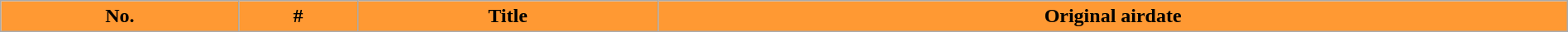<table class="wikitable plainrowheaders" width="100%" style="background:#FFFFFF;">
<tr>
<th style="background:#FF9933;">No.</th>
<th style="background:#FF9933;">#</th>
<th style="background:#FF9933;">Title</th>
<th style="background:#FF9933;">Original airdate<br>






</th>
</tr>
</table>
